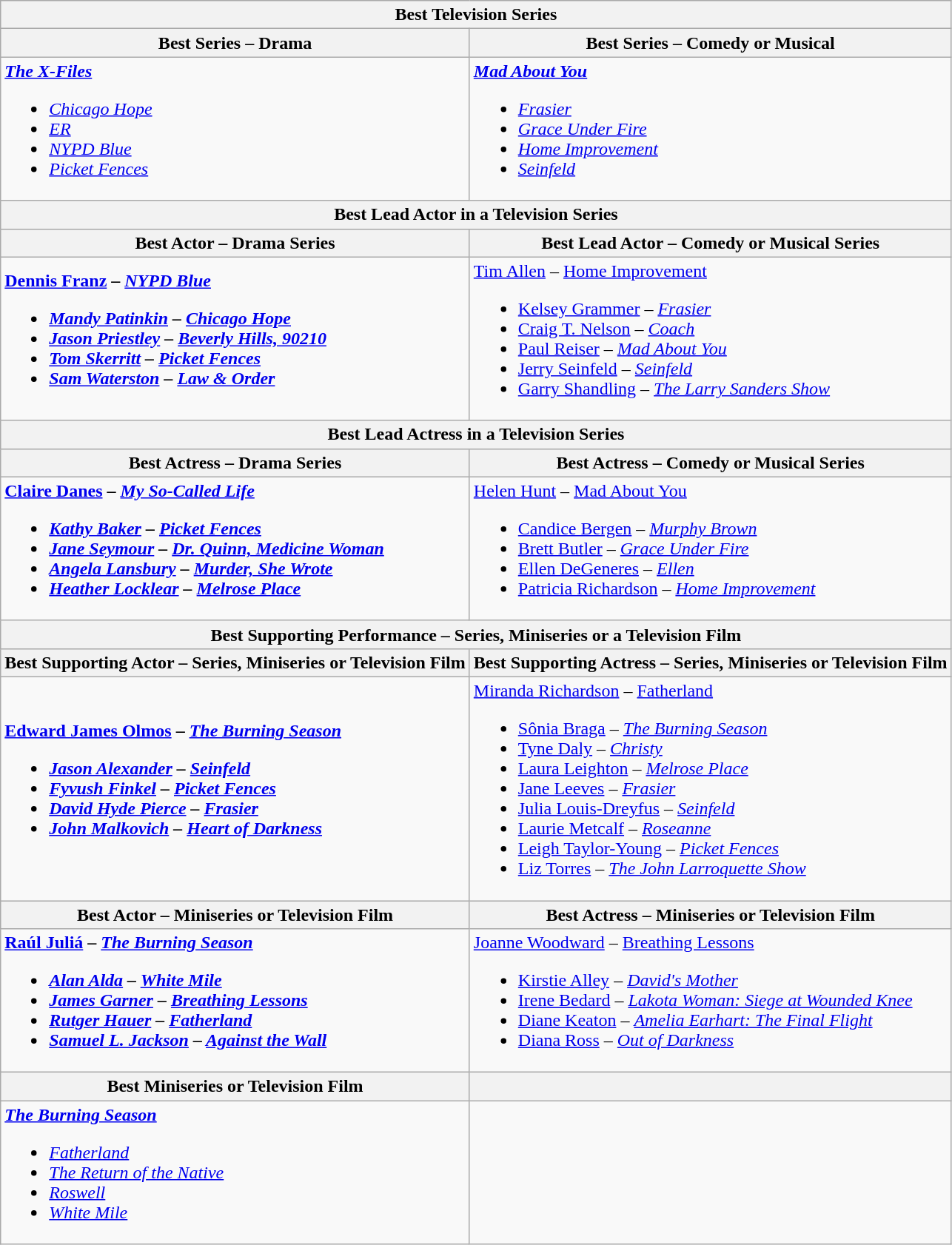<table class="wikitable" style="width=100%">
<tr>
<th colspan="2">Best Television Series</th>
</tr>
<tr>
<th style="width=50%">Best Series – Drama</th>
<th style="width=50%">Best Series – Comedy or Musical</th>
</tr>
<tr>
<td valign="top"><strong><em><a href='#'>The X-Files</a></em></strong><br><ul><li><em><a href='#'>Chicago Hope</a></em></li><li><em><a href='#'>ER</a></em></li><li><em><a href='#'>NYPD Blue</a></em></li><li><em><a href='#'>Picket Fences</a></em></li></ul></td>
<td valign="top"><strong><em><a href='#'>Mad About You</a></em></strong><br><ul><li><em><a href='#'>Frasier</a></em></li><li><em><a href='#'>Grace Under Fire</a></em></li><li><em><a href='#'>Home Improvement</a></em></li><li><em><a href='#'>Seinfeld</a></em></li></ul></td>
</tr>
<tr>
<th colspan="2">Best Lead Actor in a Television Series</th>
</tr>
<tr>
<th>Best Actor – Drama Series</th>
<th>Best Lead Actor – Comedy or Musical Series</th>
</tr>
<tr>
<td><strong><a href='#'>Dennis Franz</a> – <em><a href='#'>NYPD Blue</a><strong><em><br><ul><li><a href='#'>Mandy Patinkin</a> – </em><a href='#'>Chicago Hope</a><em></li><li><a href='#'>Jason Priestley</a> – </em><a href='#'>Beverly Hills, 90210</a><em></li><li><a href='#'>Tom Skerritt</a> – </em><a href='#'>Picket Fences</a><em></li><li><a href='#'>Sam Waterston</a> – </em><a href='#'>Law & Order</a><em></li></ul></td>
<td></strong><a href='#'>Tim Allen</a> – </em><a href='#'>Home Improvement</a></em></strong><br><ul><li><a href='#'>Kelsey Grammer</a> – <em><a href='#'>Frasier</a></em></li><li><a href='#'>Craig T. Nelson</a> – <em><a href='#'>Coach</a></em></li><li><a href='#'>Paul Reiser</a> – <em><a href='#'>Mad About You</a></em></li><li><a href='#'>Jerry Seinfeld</a> – <em><a href='#'>Seinfeld</a></em></li><li><a href='#'>Garry Shandling</a> – <em><a href='#'>The Larry Sanders Show</a></em></li></ul></td>
</tr>
<tr>
<th colspan="2">Best Lead Actress in a Television Series</th>
</tr>
<tr>
<th>Best Actress – Drama Series</th>
<th>Best Actress – Comedy or Musical Series</th>
</tr>
<tr>
<td><strong><a href='#'>Claire Danes</a> – <em><a href='#'>My So-Called Life</a><strong><em><br><ul><li><a href='#'>Kathy Baker</a> – </em><a href='#'>Picket Fences</a><em></li><li><a href='#'>Jane Seymour</a> – </em><a href='#'>Dr. Quinn, Medicine Woman</a><em></li><li><a href='#'>Angela Lansbury</a> – </em><a href='#'>Murder, She Wrote</a><em></li><li><a href='#'>Heather Locklear</a> – </em><a href='#'>Melrose Place</a><em></li></ul></td>
<td></strong><a href='#'>Helen Hunt</a> – </em><a href='#'>Mad About You</a></em></strong><br><ul><li><a href='#'>Candice Bergen</a> – <em><a href='#'>Murphy Brown</a></em></li><li><a href='#'>Brett Butler</a> – <em><a href='#'>Grace Under Fire</a></em></li><li><a href='#'>Ellen DeGeneres</a> – <em><a href='#'>Ellen</a></em></li><li><a href='#'>Patricia Richardson</a> – <em><a href='#'>Home Improvement</a></em></li></ul></td>
</tr>
<tr>
<th colspan="2">Best Supporting Performance – Series, Miniseries or a Television Film</th>
</tr>
<tr>
<th>Best Supporting Actor – Series, Miniseries or Television Film</th>
<th>Best Supporting Actress – Series, Miniseries or Television Film</th>
</tr>
<tr>
<td><strong><a href='#'>Edward James Olmos</a> – <em><a href='#'>The Burning Season</a><strong><em><br><ul><li><a href='#'>Jason Alexander</a> – </em><a href='#'>Seinfeld</a><em></li><li><a href='#'>Fyvush Finkel</a> – </em><a href='#'>Picket Fences</a><em></li><li><a href='#'>David Hyde Pierce</a> – </em><a href='#'>Frasier</a><em></li><li><a href='#'>John Malkovich</a> – </em><a href='#'>Heart of Darkness</a><em></li></ul></td>
<td></strong><a href='#'>Miranda Richardson</a> – </em><a href='#'>Fatherland</a></em></strong><br><ul><li><a href='#'>Sônia Braga</a> – <em><a href='#'>The Burning Season</a></em></li><li><a href='#'>Tyne Daly</a> – <em><a href='#'>Christy</a></em></li><li><a href='#'>Laura Leighton</a> – <em><a href='#'>Melrose Place</a></em></li><li><a href='#'>Jane Leeves</a> – <em><a href='#'>Frasier</a></em></li><li><a href='#'>Julia Louis-Dreyfus</a> – <em><a href='#'>Seinfeld</a></em></li><li><a href='#'>Laurie Metcalf</a> – <em><a href='#'>Roseanne</a></em></li><li><a href='#'>Leigh Taylor-Young</a> – <em><a href='#'>Picket Fences</a></em></li><li><a href='#'>Liz Torres</a> – <em><a href='#'>The John Larroquette Show</a></em></li></ul></td>
</tr>
<tr>
<th>Best Actor – Miniseries or Television Film</th>
<th>Best Actress – Miniseries or Television Film</th>
</tr>
<tr>
<td><strong><a href='#'>Raúl Juliá</a> – <em><a href='#'>The Burning Season</a><strong><em><br><ul><li><a href='#'>Alan Alda</a> – </em><a href='#'>White Mile</a><em></li><li><a href='#'>James Garner</a> – </em><a href='#'>Breathing Lessons</a><em></li><li><a href='#'>Rutger Hauer</a> – </em><a href='#'>Fatherland</a><em></li><li><a href='#'>Samuel L. Jackson</a> – </em><a href='#'>Against the Wall</a><em></li></ul></td>
<td></strong><a href='#'>Joanne Woodward</a> – </em><a href='#'>Breathing Lessons</a></em></strong><br><ul><li><a href='#'>Kirstie Alley</a> – <em><a href='#'>David's Mother</a></em></li><li><a href='#'>Irene Bedard</a> – <em><a href='#'>Lakota Woman: Siege at Wounded Knee</a></em></li><li><a href='#'>Diane Keaton</a> – <em><a href='#'>Amelia Earhart: The Final Flight</a></em></li><li><a href='#'>Diana Ross</a> – <em><a href='#'>Out of Darkness</a></em></li></ul></td>
</tr>
<tr>
<th>Best Miniseries or Television Film</th>
<th></th>
</tr>
<tr>
<td><strong><em><a href='#'>The Burning Season</a></em></strong><br><ul><li><em><a href='#'>Fatherland</a></em></li><li><em><a href='#'>The Return of the Native</a></em></li><li><em><a href='#'>Roswell</a></em></li><li><em><a href='#'>White Mile</a></em></li></ul></td>
<td></td>
</tr>
</table>
